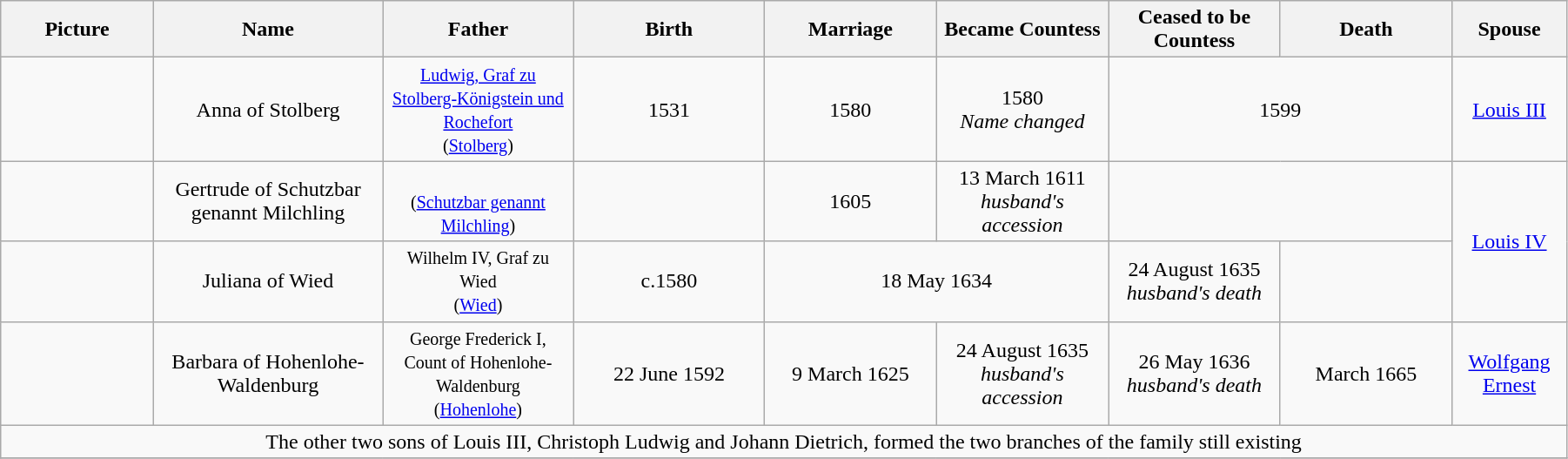<table width=95% class="wikitable">
<tr>
<th width = "8%">Picture</th>
<th width = "12%">Name</th>
<th width = "10%">Father</th>
<th width = "10%">Birth</th>
<th width = "9%">Marriage</th>
<th width = "9%">Became Countess</th>
<th width = "9%">Ceased to be Countess</th>
<th width = "9%">Death</th>
<th width = "6%">Spouse</th>
</tr>
<tr>
<td align="center"></td>
<td align="center">Anna of Stolberg</td>
<td align="center"><small><a href='#'>Ludwig, Graf zu Stolberg-Königstein und Rochefort</a><br>(<a href='#'>Stolberg</a>)</small></td>
<td align="center">1531</td>
<td align="center">1580</td>
<td align="center">1580 <br> <em>Name changed</em></td>
<td align="center" colspan="2">1599</td>
<td align="center"><a href='#'>Louis III</a></td>
</tr>
<tr>
<td align="center"></td>
<td align="center">Gertrude of Schutzbar genannt Milchling</td>
<td align="center"><small><br>(<a href='#'>Schutzbar genannt Milchling</a>)</small></td>
<td align="center"></td>
<td align="center">1605</td>
<td align="center">13 March 1611 <br><em>husband's accession</em></td>
<td align="center" colspan="2"></td>
<td align="center" rowspan="2"><a href='#'>Louis IV</a></td>
</tr>
<tr>
<td align="center"></td>
<td align="center">Juliana of Wied</td>
<td align="center"><small>Wilhelm IV, Graf zu Wied<br>(<a href='#'>Wied</a>)</small></td>
<td align="center">c.1580</td>
<td align="center" colspan="2">18 May 1634</td>
<td align="center">24 August 1635<br><em>husband's death</em></td>
<td align="center"></td>
</tr>
<tr>
<td align="center"></td>
<td align="center">Barbara of Hohenlohe-Waldenburg</td>
<td align="center"><small>George Frederick I, Count of Hohenlohe-Waldenburg<br>(<a href='#'>Hohenlohe</a>)</small></td>
<td align="center">22 June 1592</td>
<td align="center">9 March 1625</td>
<td align="center">24 August 1635 <br><em>husband's accession</em></td>
<td align="center">26 May 1636 <br><em>husband's death</em></td>
<td align="center">March 1665</td>
<td align="center"><a href='#'>Wolfgang Ernest</a></td>
</tr>
<tr>
<td align="center" colspan="9">The other two sons of Louis III, Christoph Ludwig and Johann Dietrich, formed the two branches of the family still existing</td>
</tr>
<tr>
</tr>
</table>
